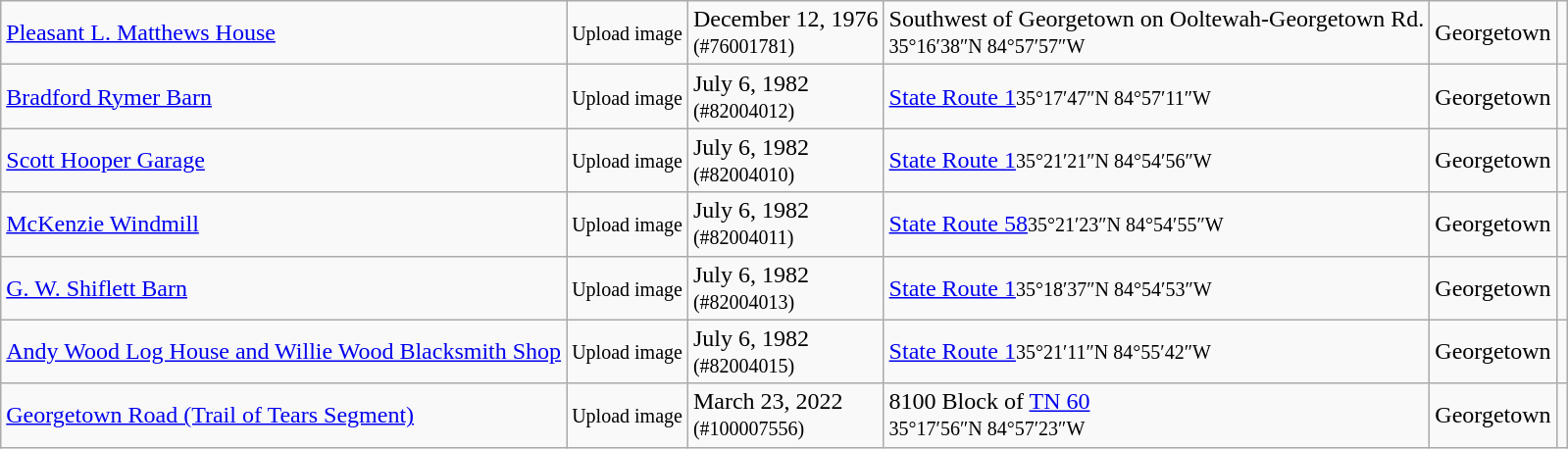<table class="wikitable">
<tr>
<td><a href='#'>Pleasant L. Matthews House</a></td>
<td><small>Upload image</small></td>
<td>December 12, 1976<br><small>(#76001781)</small></td>
<td>Southwest of Georgetown on Ooltewah-Georgetown Rd.<br><small>35°16′38″N 84°57′57″W</small></td>
<td>Georgetown</td>
<td></td>
</tr>
<tr>
<td><a href='#'>Bradford Rymer Barn</a></td>
<td><small>Upload image</small></td>
<td>July 6, 1982<br><small>(#82004012)</small></td>
<td><a href='#'>State Route 1</a><small>35°17′47″N 84°57′11″W</small></td>
<td>Georgetown</td>
<td></td>
</tr>
<tr>
<td><a href='#'>Scott Hooper Garage</a></td>
<td><small>Upload image</small></td>
<td>July 6, 1982<br><small>(#82004010)</small></td>
<td><a href='#'>State Route 1</a><small>35°21′21″N 84°54′56″W</small></td>
<td>Georgetown</td>
<td></td>
</tr>
<tr>
<td><a href='#'>McKenzie Windmill</a></td>
<td><small>Upload image</small></td>
<td>July 6, 1982<br><small>(#82004011)</small></td>
<td><a href='#'>State Route 58</a><small>35°21′23″N 84°54′55″W</small></td>
<td>Georgetown</td>
<td></td>
</tr>
<tr>
<td><a href='#'>G. W. Shiflett Barn</a></td>
<td><small>Upload image</small></td>
<td>July 6, 1982<br><small>(#82004013)</small></td>
<td><a href='#'>State Route 1</a><small>35°18′37″N 84°54′53″W</small></td>
<td>Georgetown</td>
<td></td>
</tr>
<tr>
<td><a href='#'>Andy Wood Log House and Willie Wood Blacksmith Shop</a></td>
<td><small>Upload image</small></td>
<td>July 6, 1982<br><small>(#82004015)</small></td>
<td><a href='#'>State Route 1</a><small>35°21′11″N 84°55′42″W</small></td>
<td>Georgetown</td>
<td></td>
</tr>
<tr>
<td><a href='#'>Georgetown Road (Trail of Tears Segment)</a></td>
<td><small>Upload image</small></td>
<td>March 23, 2022<br><small>(#100007556)</small></td>
<td>8100 Block of <a href='#'>TN 60</a><br><small>35°17′56″N 84°57′23″W</small></td>
<td>Georgetown</td>
<td></td>
</tr>
</table>
